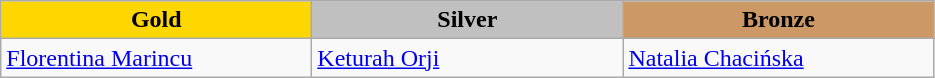<table class="wikitable" style="text-align:left">
<tr align="center">
<td width=200 bgcolor=gold><strong>Gold</strong></td>
<td width=200 bgcolor=silver><strong>Silver</strong></td>
<td width=200 bgcolor=CC9966><strong>Bronze</strong></td>
</tr>
<tr>
<td><a href='#'>Florentina Marincu</a><br></td>
<td><a href='#'>Keturah Orji</a><br></td>
<td><a href='#'>Natalia Chacińska</a><br></td>
</tr>
</table>
